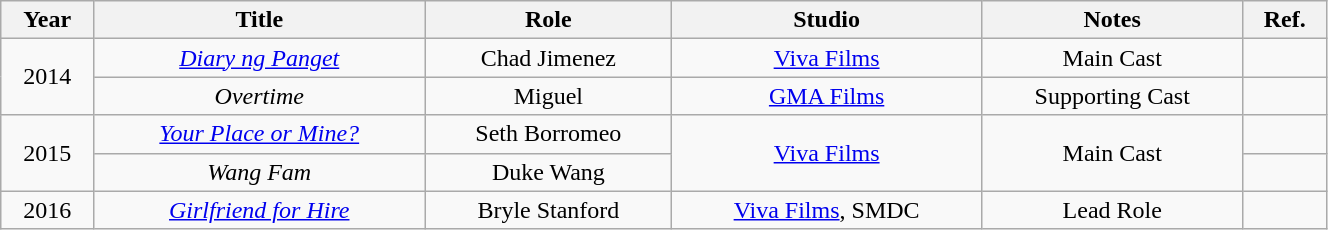<table class="wikitable"  style="text-align:center; width:70%;">
<tr>
<th>Year</th>
<th>Title</th>
<th>Role</th>
<th>Studio</th>
<th>Notes</th>
<th>Ref.</th>
</tr>
<tr>
<td rowspan=2>2014</td>
<td><em><a href='#'>Diary ng Panget</a></em></td>
<td>Chad Jimenez</td>
<td><a href='#'>Viva Films</a></td>
<td>Main Cast</td>
<td></td>
</tr>
<tr>
<td><em>Overtime</em></td>
<td>Miguel</td>
<td><a href='#'>GMA Films</a></td>
<td>Supporting Cast</td>
<td></td>
</tr>
<tr>
<td rowspan="2">2015</td>
<td><em><a href='#'>Your Place or Mine?</a></em></td>
<td>Seth Borromeo</td>
<td rowspan=2><a href='#'>Viva Films</a></td>
<td rowspan="2">Main Cast</td>
<td></td>
</tr>
<tr>
<td><em>Wang Fam</em></td>
<td>Duke Wang</td>
<td></td>
</tr>
<tr>
<td>2016</td>
<td><em><a href='#'>Girlfriend for Hire</a></em></td>
<td>Bryle Stanford</td>
<td><a href='#'>Viva Films</a>, SMDC</td>
<td>Lead Role</td>
<td></td>
</tr>
</table>
